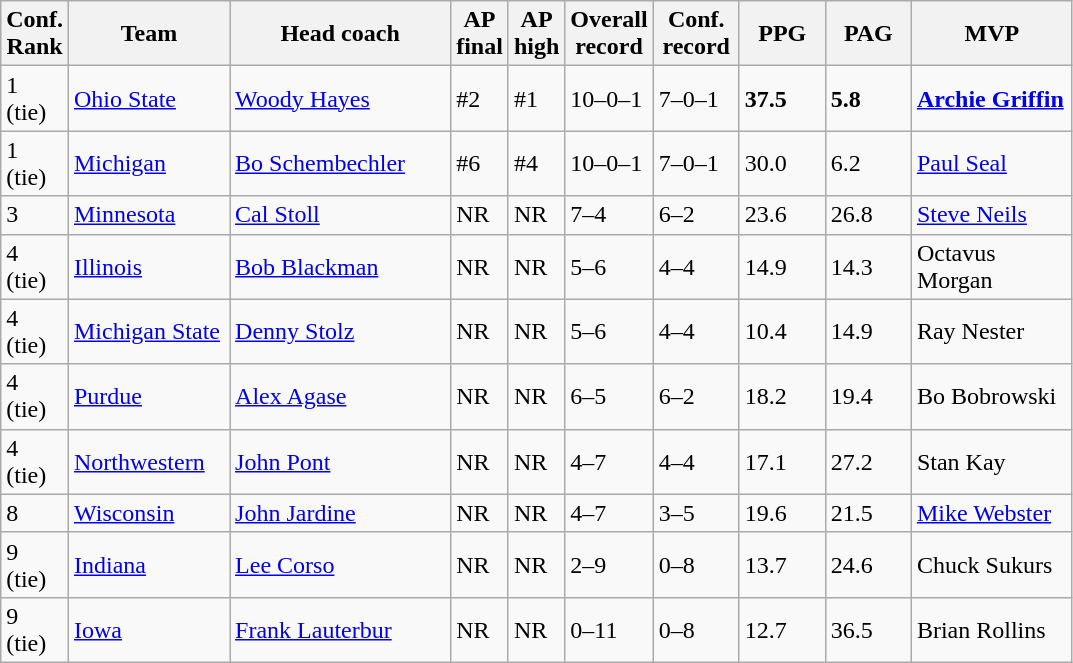<table class="sortable wikitable">
<tr>
<th width="25">Conf. Rank</th>
<th width="100">Team</th>
<th width="140">Head coach</th>
<th width="25">AP final</th>
<th width="25">AP high</th>
<th width="50">Overall record</th>
<th width="50">Conf. record</th>
<th width="50">PPG</th>
<th width="50">PAG</th>
<th width="100">MVP</th>
</tr>
<tr align="left" bgcolor="">
<td>1 (tie)</td>
<td><a href='#'>Ohio State</a></td>
<td><a href='#'>Woody Hayes</a></td>
<td>#2</td>
<td>#1</td>
<td>10–0–1</td>
<td>7–0–1</td>
<td><strong>37.5</strong></td>
<td><strong>5.8</strong></td>
<td><strong><a href='#'>Archie Griffin</a></strong></td>
</tr>
<tr align="left" bgcolor="">
<td>1 (tie)</td>
<td><a href='#'>Michigan</a></td>
<td><a href='#'>Bo Schembechler</a></td>
<td>#6</td>
<td>#4</td>
<td>10–0–1</td>
<td>7–0–1</td>
<td>30.0</td>
<td>6.2</td>
<td><a href='#'>Paul Seal</a></td>
</tr>
<tr align="left" bgcolor="">
<td>3</td>
<td><a href='#'>Minnesota</a></td>
<td><a href='#'>Cal Stoll</a></td>
<td>NR</td>
<td>NR</td>
<td>7–4</td>
<td>6–2</td>
<td>23.6</td>
<td>26.8</td>
<td><a href='#'>Steve Neils</a></td>
</tr>
<tr align="left" bgcolor="">
<td>4 (tie)</td>
<td><a href='#'>Illinois</a></td>
<td><a href='#'>Bob Blackman</a></td>
<td>NR</td>
<td>NR</td>
<td>5–6</td>
<td>4–4</td>
<td>14.9</td>
<td>14.3</td>
<td>Octavus Morgan</td>
</tr>
<tr align="left" bgcolor="">
<td>4 (tie)</td>
<td><a href='#'>Michigan State</a></td>
<td><a href='#'>Denny Stolz</a></td>
<td>NR</td>
<td>NR</td>
<td>5–6</td>
<td>4–4</td>
<td>10.4</td>
<td>14.9</td>
<td>Ray Nester</td>
</tr>
<tr align="left" bgcolor="">
<td>4 (tie)</td>
<td><a href='#'>Purdue</a></td>
<td><a href='#'>Alex Agase</a></td>
<td>NR</td>
<td>NR</td>
<td>6–5</td>
<td>6–2</td>
<td>18.2</td>
<td>19.4</td>
<td>Bo Bobrowski</td>
</tr>
<tr align="left" bgcolor="">
<td>4 (tie)</td>
<td><a href='#'>Northwestern</a></td>
<td><a href='#'>John Pont</a></td>
<td>NR</td>
<td>NR</td>
<td>4–7</td>
<td>4–4</td>
<td>17.1</td>
<td>27.2</td>
<td>Stan Kay</td>
</tr>
<tr align="left" bgcolor="">
<td>8</td>
<td><a href='#'>Wisconsin</a></td>
<td><a href='#'>John Jardine</a></td>
<td>NR</td>
<td>NR</td>
<td>4–7</td>
<td>3–5</td>
<td>19.6</td>
<td>21.5</td>
<td><a href='#'>Mike Webster</a></td>
</tr>
<tr align="left" bgcolor="">
<td>9 (tie)</td>
<td><a href='#'>Indiana</a></td>
<td><a href='#'>Lee Corso</a></td>
<td>NR</td>
<td>NR</td>
<td>2–9</td>
<td>0–8</td>
<td>13.7</td>
<td>24.6</td>
<td>Chuck Sukurs</td>
</tr>
<tr align="left" bgcolor="">
<td>9 (tie)</td>
<td><a href='#'>Iowa</a></td>
<td><a href='#'>Frank Lauterbur</a></td>
<td>NR</td>
<td>NR</td>
<td>0–11</td>
<td>0–8</td>
<td>12.7</td>
<td>36.5</td>
<td>Brian Rollins</td>
</tr>
</table>
